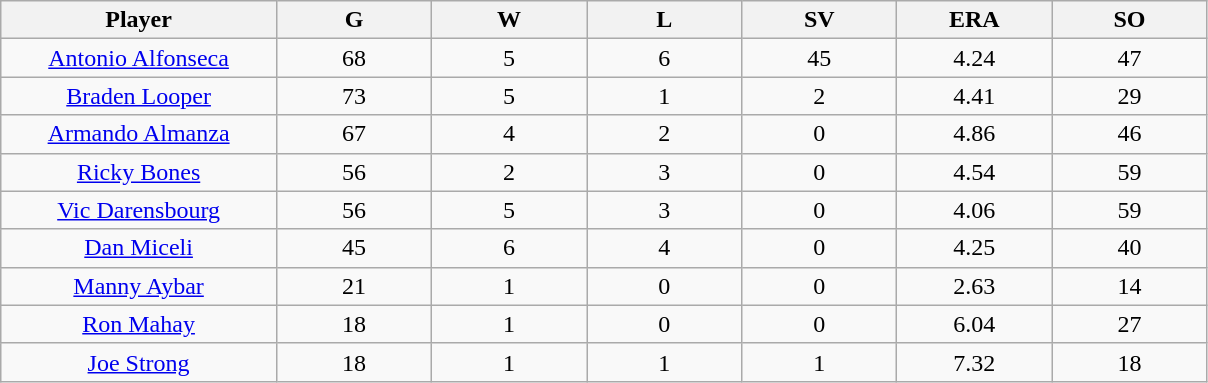<table class="wikitable sortable">
<tr>
<th bgcolor="#DDDDFF" width="16%">Player</th>
<th bgcolor="#DDDDFF" width="9%">G</th>
<th bgcolor="#DDDDFF" width="9%">W</th>
<th bgcolor="#DDDDFF" width="9%">L</th>
<th bgcolor="#DDDDFF" width="9%">SV</th>
<th bgcolor="#DDDDFF" width="9%">ERA</th>
<th bgcolor="#DDDDFF" width="9%">SO</th>
</tr>
<tr align="center">
<td><a href='#'>Antonio Alfonseca</a></td>
<td>68</td>
<td>5</td>
<td>6</td>
<td>45</td>
<td>4.24</td>
<td>47</td>
</tr>
<tr align=center>
<td><a href='#'>Braden Looper</a></td>
<td>73</td>
<td>5</td>
<td>1</td>
<td>2</td>
<td>4.41</td>
<td>29</td>
</tr>
<tr align=center>
<td><a href='#'>Armando Almanza</a></td>
<td>67</td>
<td>4</td>
<td>2</td>
<td>0</td>
<td>4.86</td>
<td>46</td>
</tr>
<tr align=center>
<td><a href='#'>Ricky Bones</a></td>
<td>56</td>
<td>2</td>
<td>3</td>
<td>0</td>
<td>4.54</td>
<td>59</td>
</tr>
<tr align=center>
<td><a href='#'>Vic Darensbourg</a></td>
<td>56</td>
<td>5</td>
<td>3</td>
<td>0</td>
<td>4.06</td>
<td>59</td>
</tr>
<tr align=center>
<td><a href='#'>Dan Miceli</a></td>
<td>45</td>
<td>6</td>
<td>4</td>
<td>0</td>
<td>4.25</td>
<td>40</td>
</tr>
<tr align=center>
<td><a href='#'>Manny Aybar</a></td>
<td>21</td>
<td>1</td>
<td>0</td>
<td>0</td>
<td>2.63</td>
<td>14</td>
</tr>
<tr align=center>
<td><a href='#'>Ron Mahay</a></td>
<td>18</td>
<td>1</td>
<td>0</td>
<td>0</td>
<td>6.04</td>
<td>27</td>
</tr>
<tr align=center>
<td><a href='#'>Joe Strong</a></td>
<td>18</td>
<td>1</td>
<td>1</td>
<td>1</td>
<td>7.32</td>
<td>18</td>
</tr>
</table>
